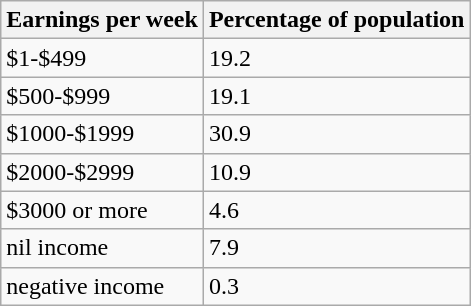<table class="wikitable">
<tr>
<th>Earnings per week</th>
<th>Percentage of population</th>
</tr>
<tr>
<td>$1-$499</td>
<td>19.2</td>
</tr>
<tr>
<td>$500-$999</td>
<td>19.1</td>
</tr>
<tr>
<td>$1000-$1999</td>
<td>30.9</td>
</tr>
<tr>
<td>$2000-$2999</td>
<td>10.9</td>
</tr>
<tr>
<td>$3000 or more</td>
<td>4.6</td>
</tr>
<tr>
<td>nil income</td>
<td>7.9</td>
</tr>
<tr>
<td>negative income</td>
<td>0.3</td>
</tr>
</table>
